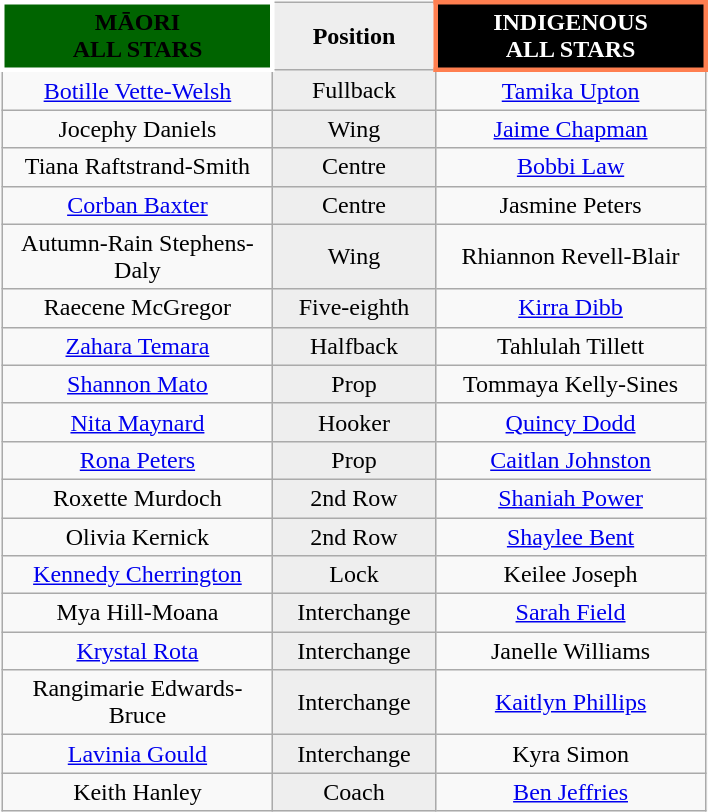<table class="wikitable" style="margin: 1em auto 1em auto">
<tr>
<th align="centre" style="width:170px; border:3px solid white; background:darkgreen; color:black">MĀORI<br>ALL STARS</th>
<th style="width:100px; text-align:center; background:#eee; color:black;">Position</th>
<th !  align="centre" style="width:170px; border:3px solid coral; background:black; color:white">INDIGENOUS<br>ALL STARS</th>
</tr>
<tr style="text-align:center;">
<td style="text-align:center;"> <a href='#'>Botille Vette-Welsh</a></td>
<td style="background:#eee;">Fullback</td>
<td style="text-align:center;"> <a href='#'>Tamika Upton</a></td>
</tr>
<tr style="text-align:center;">
<td style="text-align:center;"> Jocephy Daniels</td>
<td style="background:#eee;">Wing</td>
<td style="text-align:center;"> <a href='#'>Jaime Chapman</a></td>
</tr>
<tr style="text-align:center;">
<td style="text-align:center;"> Tiana Raftstrand-Smith</td>
<td style="background:#eee;">Centre</td>
<td style="text-align:center;"> <a href='#'>Bobbi Law</a></td>
</tr>
<tr style="text-align:center;">
<td style="text-align:center;"> <a href='#'>Corban Baxter</a></td>
<td style="background:#eee;">Centre</td>
<td style="text-align:center;"> Jasmine Peters</td>
</tr>
<tr style="text-align:center;">
<td style="text-align:center;"> Autumn-Rain Stephens-Daly</td>
<td style="background:#eee;">Wing</td>
<td style="text-align:center;"> Rhiannon Revell-Blair</td>
</tr>
<tr style="text-align:center;">
<td style="text-align:center;"> Raecene McGregor</td>
<td style="background:#eee;">Five-eighth</td>
<td style="text-align:center;"> <a href='#'>Kirra Dibb</a></td>
</tr>
<tr style="text-align:center;">
<td style="text-align:center;"> <a href='#'>Zahara Temara</a></td>
<td style="background:#eee;">Halfback</td>
<td style="text-align:center;"> Tahlulah Tillett</td>
</tr>
<tr style="text-align:center;">
<td style="text-align:center;"> <a href='#'>Shannon Mato</a></td>
<td style="background:#eee;">Prop</td>
<td style="text-align:center;"> Tommaya Kelly-Sines</td>
</tr>
<tr style="text-align:center;">
<td style="text-align:center;"> <a href='#'>Nita Maynard</a></td>
<td style="background:#eee;">Hooker</td>
<td style="text-align:center;"> <a href='#'>Quincy Dodd</a></td>
</tr>
<tr style="text-align:center;">
<td style="text-align:center;"> <a href='#'>Rona Peters</a></td>
<td style="background:#eee;">Prop</td>
<td style="text-align:center;"> <a href='#'>Caitlan Johnston</a></td>
</tr>
<tr style="text-align:center;">
<td style="text-align:center;"> Roxette Murdoch</td>
<td style="background:#eee;">2nd Row</td>
<td style="text-align:center;"> <a href='#'>Shaniah Power</a></td>
</tr>
<tr style="text-align:center;">
<td style="text-align:center;"> Olivia Kernick</td>
<td style="background:#eee;">2nd Row</td>
<td style="text-align:center;"> <a href='#'>Shaylee Bent</a></td>
</tr>
<tr style="text-align:center;">
<td style="text-align:center;"> <a href='#'>Kennedy Cherrington</a></td>
<td style="background:#eee;">Lock</td>
<td style="text-align:center;"> Keilee Joseph</td>
</tr>
<tr style="text-align:center;">
<td style="text-align:center;"> Mya Hill-Moana</td>
<td style="background:#eee;">Interchange</td>
<td style="text-align:center;"> <a href='#'>Sarah Field</a></td>
</tr>
<tr style="text-align:center;">
<td style="text-align:center;"> <a href='#'>Krystal Rota</a></td>
<td style="background:#eee;">Interchange</td>
<td style="text-align:center;"> Janelle Williams</td>
</tr>
<tr style="text-align:center;">
<td style="text-align:center;"> Rangimarie Edwards-Bruce</td>
<td style="background:#eee;">Interchange</td>
<td style="text-align:center;"> <a href='#'>Kaitlyn Phillips</a></td>
</tr>
<tr style="text-align:center;">
<td style="text-align:center;"> <a href='#'>Lavinia Gould</a></td>
<td style="background:#eee;">Interchange</td>
<td style="text-align:center;"> Kyra Simon</td>
</tr>
<tr style="text-align:center;">
<td style="text-align:center;">Keith Hanley</td>
<td style="background:#eee;">Coach</td>
<td style="text-align:center;"><a href='#'>Ben Jeffries</a></td>
</tr>
</table>
